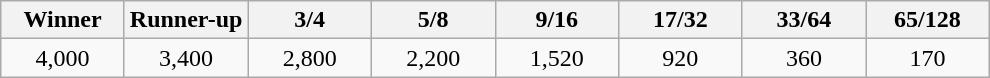<table class="wikitable">
<tr>
<th width=75>Winner</th>
<th width=75>Runner-up</th>
<th width=75>3/4</th>
<th width=75>5/8</th>
<th width=75>9/16</th>
<th width=75>17/32</th>
<th width=75>33/64</th>
<th width=75>65/128</th>
</tr>
<tr>
<td align=center>4,000</td>
<td align=center>3,400</td>
<td align=center>2,800</td>
<td align=center>2,200</td>
<td align=center>1,520</td>
<td align=center>920</td>
<td align=center>360</td>
<td align=center>170</td>
</tr>
</table>
